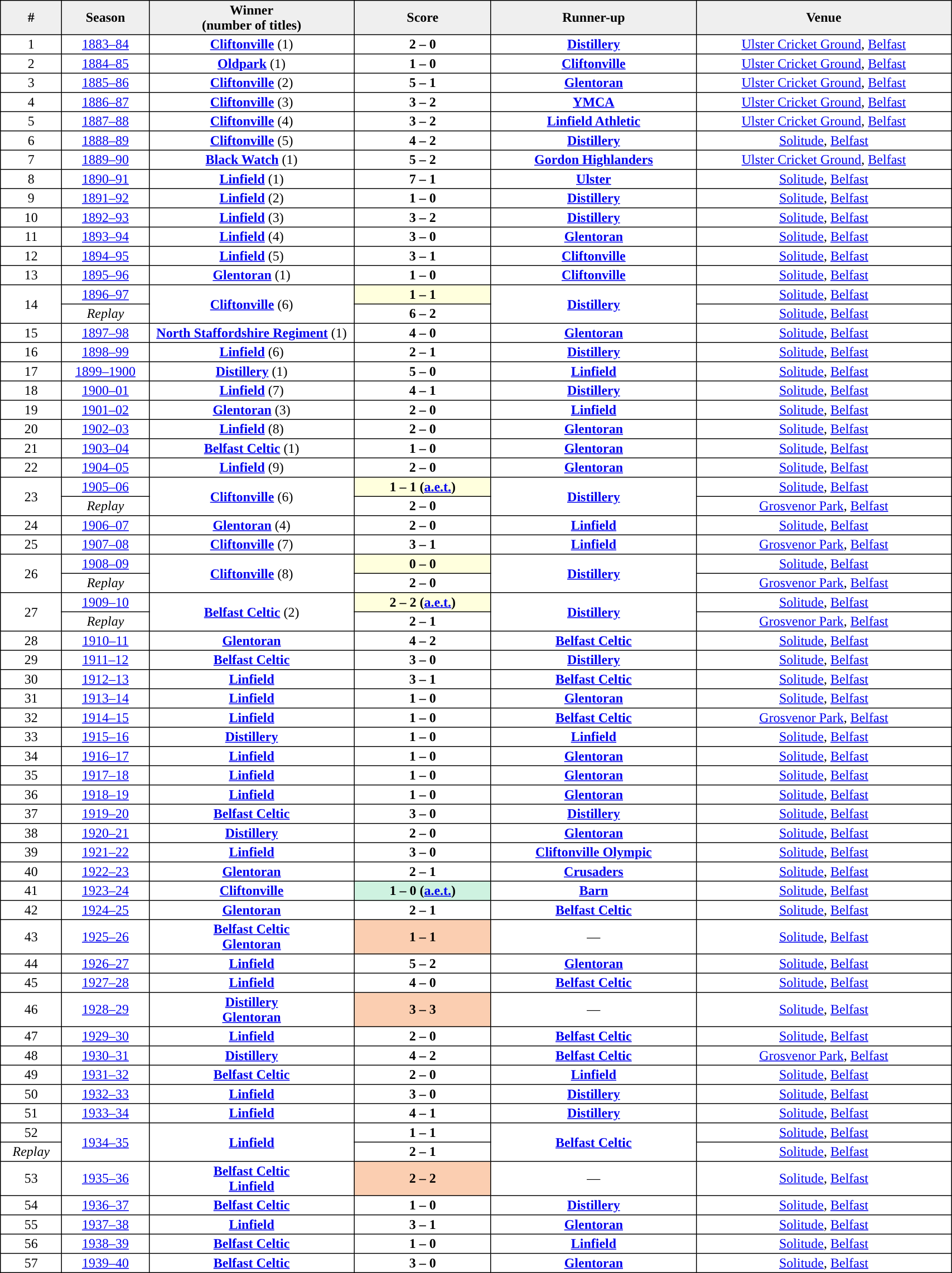<table class="toccolours" border="1" cellpadding="2" style="border-collapse: collapse; text-align: center; width: 90%; margin: 4 left;">
<tr style="background: #efefef;">
<th width="25">#</th>
<th width="65">Season</th>
<th width="160">Winner<br>(number of titles)</th>
<th width="105">Score</th>
<th width="160">Runner-up</th>
<th width="200">Venue</th>
</tr>
<tr>
<td>1</td>
<td><a href='#'>1883–84</a></td>
<td><strong><a href='#'>Cliftonville</a></strong> (1)</td>
<td><strong>2 – 0</strong></td>
<td><strong><a href='#'>Distillery</a></strong></td>
<td><a href='#'>Ulster Cricket Ground</a>, <a href='#'>Belfast</a></td>
</tr>
<tr>
<td>2</td>
<td><a href='#'>1884–85</a></td>
<td><strong><a href='#'>Oldpark</a></strong> (1)</td>
<td><strong>1 – 0</strong></td>
<td><strong><a href='#'>Cliftonville</a></strong></td>
<td><a href='#'>Ulster Cricket Ground</a>, <a href='#'>Belfast</a></td>
</tr>
<tr>
<td>3</td>
<td><a href='#'>1885–86</a></td>
<td><strong><a href='#'>Cliftonville</a></strong> (2)</td>
<td><strong>5 – 1</strong></td>
<td><strong><a href='#'>Glentoran</a></strong></td>
<td><a href='#'>Ulster Cricket Ground</a>, <a href='#'>Belfast</a></td>
</tr>
<tr>
<td>4</td>
<td><a href='#'>1886–87</a></td>
<td><strong><a href='#'>Cliftonville</a></strong> (3)</td>
<td><strong>3 – 2</strong></td>
<td><strong><a href='#'>YMCA</a></strong></td>
<td><a href='#'>Ulster Cricket Ground</a>, <a href='#'>Belfast</a></td>
</tr>
<tr>
<td>5</td>
<td><a href='#'>1887–88</a></td>
<td><strong><a href='#'>Cliftonville</a></strong> (4)</td>
<td><strong>3 – 2</strong></td>
<td><strong><a href='#'>Linfield Athletic</a></strong></td>
<td><a href='#'>Ulster Cricket Ground</a>, <a href='#'>Belfast</a></td>
</tr>
<tr>
<td>6</td>
<td><a href='#'>1888–89</a></td>
<td><strong><a href='#'>Cliftonville</a></strong> (5)</td>
<td><strong>4 – 2</strong></td>
<td><strong><a href='#'>Distillery</a></strong></td>
<td><a href='#'>Solitude</a>, <a href='#'>Belfast</a></td>
</tr>
<tr>
<td>7</td>
<td><a href='#'>1889–90</a></td>
<td><strong><a href='#'>Black Watch</a></strong> (1)</td>
<td><strong>5 – 2</strong></td>
<td><strong><a href='#'>Gordon Highlanders</a></strong></td>
<td><a href='#'>Ulster Cricket Ground</a>, <a href='#'>Belfast</a></td>
</tr>
<tr>
<td>8</td>
<td><a href='#'>1890–91</a></td>
<td><strong><a href='#'>Linfield</a></strong> (1)</td>
<td><strong>7 – 1</strong></td>
<td><strong><a href='#'>Ulster</a></strong></td>
<td><a href='#'>Solitude</a>, <a href='#'>Belfast</a></td>
</tr>
<tr>
<td>9</td>
<td><a href='#'>1891–92</a></td>
<td><strong><a href='#'>Linfield</a></strong> (2)</td>
<td><strong>1 – 0</strong></td>
<td><strong><a href='#'>Distillery</a></strong></td>
<td><a href='#'>Solitude</a>, <a href='#'>Belfast</a></td>
</tr>
<tr>
<td>10</td>
<td><a href='#'>1892–93</a></td>
<td><strong><a href='#'>Linfield</a></strong> (3)</td>
<td><strong>3 – 2</strong></td>
<td><strong><a href='#'>Distillery</a></strong></td>
<td><a href='#'>Solitude</a>, <a href='#'>Belfast</a></td>
</tr>
<tr>
<td>11</td>
<td><a href='#'>1893–94</a></td>
<td><strong><a href='#'>Linfield</a></strong> (4)</td>
<td><strong>3 – 0</strong></td>
<td><strong><a href='#'>Glentoran</a></strong></td>
<td><a href='#'>Solitude</a>, <a href='#'>Belfast</a></td>
</tr>
<tr>
<td>12</td>
<td><a href='#'>1894–95</a></td>
<td><strong><a href='#'>Linfield</a></strong> (5)</td>
<td><strong>3 – 1</strong></td>
<td><strong><a href='#'>Cliftonville</a></strong></td>
<td><a href='#'>Solitude</a>, <a href='#'>Belfast</a></td>
</tr>
<tr>
<td>13</td>
<td><a href='#'>1895–96</a></td>
<td><strong><a href='#'>Glentoran</a></strong> (1)</td>
<td><strong>1 – 0</strong></td>
<td><strong><a href='#'>Cliftonville</a></strong></td>
<td><a href='#'>Solitude</a>, <a href='#'>Belfast</a></td>
</tr>
<tr>
<td rowspan=2>14</td>
<td><a href='#'>1896–97</a></td>
<td rowspan=2><strong><a href='#'>Cliftonville</a></strong> (6)</td>
<td style="background:#ffffdd;"><strong>1 – 1</strong></td>
<td rowspan=2><strong><a href='#'>Distillery</a></strong></td>
<td><a href='#'>Solitude</a>, <a href='#'>Belfast</a></td>
</tr>
<tr>
<td><em>Replay</em></td>
<td><strong>6 – 2</strong></td>
<td><a href='#'>Solitude</a>, <a href='#'>Belfast</a></td>
</tr>
<tr>
<td>15</td>
<td><a href='#'>1897–98</a></td>
<td><strong><a href='#'>North Staffordshire Regiment</a></strong> (1)</td>
<td><strong>4 – 0</strong></td>
<td><strong><a href='#'>Glentoran</a></strong></td>
<td><a href='#'>Solitude</a>, <a href='#'>Belfast</a></td>
</tr>
<tr>
<td>16</td>
<td><a href='#'>1898–99</a></td>
<td><strong><a href='#'>Linfield</a></strong> (6)</td>
<td><strong>2 – 1</strong></td>
<td><strong><a href='#'>Distillery</a></strong></td>
<td><a href='#'>Solitude</a>, <a href='#'>Belfast</a></td>
</tr>
<tr>
<td>17</td>
<td><a href='#'>1899–1900</a></td>
<td><strong><a href='#'>Distillery</a></strong> (1)</td>
<td><strong>5 – 0</strong></td>
<td><strong><a href='#'>Linfield</a></strong></td>
<td><a href='#'>Solitude</a>, <a href='#'>Belfast</a></td>
</tr>
<tr>
<td>18</td>
<td><a href='#'>1900–01</a></td>
<td><strong><a href='#'>Linfield</a></strong> (7)</td>
<td><strong>4 – 1</strong></td>
<td><strong><a href='#'>Distillery</a></strong></td>
<td><a href='#'>Solitude</a>, <a href='#'>Belfast</a></td>
</tr>
<tr>
<td>19</td>
<td><a href='#'>1901–02</a></td>
<td><strong><a href='#'>Glentoran</a></strong> (3)</td>
<td><strong>2 – 0</strong></td>
<td><strong><a href='#'>Linfield</a></strong></td>
<td><a href='#'>Solitude</a>, <a href='#'>Belfast</a></td>
</tr>
<tr>
<td>20</td>
<td><a href='#'>1902–03</a></td>
<td><strong><a href='#'>Linfield</a></strong> (8)</td>
<td><strong>2 – 0</strong></td>
<td><strong><a href='#'>Glentoran</a></strong></td>
<td><a href='#'>Solitude</a>, <a href='#'>Belfast</a></td>
</tr>
<tr>
<td>21</td>
<td><a href='#'>1903–04</a></td>
<td><strong><a href='#'>Belfast Celtic</a></strong> (1)</td>
<td><strong>1 – 0</strong></td>
<td><strong><a href='#'>Glentoran</a></strong></td>
<td><a href='#'>Solitude</a>, <a href='#'>Belfast</a></td>
</tr>
<tr>
<td>22</td>
<td><a href='#'>1904–05</a></td>
<td><strong><a href='#'>Linfield</a></strong> (9)</td>
<td><strong>2 – 0</strong></td>
<td><strong><a href='#'>Glentoran</a></strong></td>
<td><a href='#'>Solitude</a>, <a href='#'>Belfast</a></td>
</tr>
<tr>
<td rowspan=2>23</td>
<td><a href='#'>1905–06</a></td>
<td rowspan=2><strong><a href='#'>Cliftonville</a></strong> (6)</td>
<td style="background:#ffffdd;"><strong>1 – 1 (<a href='#'>a.e.t.</a>)</strong></td>
<td rowspan=2><strong><a href='#'>Distillery</a></strong></td>
<td><a href='#'>Solitude</a>, <a href='#'>Belfast</a></td>
</tr>
<tr>
<td><em>Replay</em></td>
<td><strong>2 – 0</strong></td>
<td><a href='#'>Grosvenor Park</a>, <a href='#'>Belfast</a></td>
</tr>
<tr>
<td>24</td>
<td><a href='#'>1906–07</a></td>
<td><strong><a href='#'>Glentoran</a></strong> (4)</td>
<td><strong>2 – 0</strong></td>
<td><strong><a href='#'>Linfield</a></strong></td>
<td><a href='#'>Solitude</a>, <a href='#'>Belfast</a></td>
</tr>
<tr>
<td>25</td>
<td><a href='#'>1907–08</a></td>
<td><strong><a href='#'>Cliftonville</a></strong> (7)</td>
<td><strong>3 – 1</strong></td>
<td><strong><a href='#'>Linfield</a></strong></td>
<td><a href='#'>Grosvenor Park</a>, <a href='#'>Belfast</a></td>
</tr>
<tr>
<td rowspan=2>26</td>
<td><a href='#'>1908–09</a></td>
<td rowspan=2><strong><a href='#'>Cliftonville</a></strong> (8)</td>
<td style="background:#ffffdd;"><strong>0 – 0</strong></td>
<td rowspan=2><strong><a href='#'>Distillery</a></strong></td>
<td><a href='#'>Solitude</a>, <a href='#'>Belfast</a></td>
</tr>
<tr>
<td><em>Replay</em></td>
<td><strong>2 – 0</strong></td>
<td><a href='#'>Grosvenor Park</a>, <a href='#'>Belfast</a></td>
</tr>
<tr>
<td rowspan=2>27</td>
<td><a href='#'>1909–10</a></td>
<td rowspan=2><strong><a href='#'>Belfast Celtic</a></strong> (2)</td>
<td style="background:#ffffdd;"><strong>2 – 2 (<a href='#'>a.e.t.</a>)</strong></td>
<td rowspan=2><strong><a href='#'>Distillery</a></strong></td>
<td><a href='#'>Solitude</a>, <a href='#'>Belfast</a></td>
</tr>
<tr>
<td><em>Replay</em></td>
<td><strong>2 – 1</strong></td>
<td><a href='#'>Grosvenor Park</a>, <a href='#'>Belfast</a></td>
</tr>
<tr>
<td>28</td>
<td><a href='#'>1910–11</a></td>
<td><strong><a href='#'>Glentoran</a></strong></td>
<td><strong>4 – 2</strong></td>
<td><strong><a href='#'>Belfast Celtic</a></strong></td>
<td><a href='#'>Solitude</a>, <a href='#'>Belfast</a></td>
</tr>
<tr>
<td>29</td>
<td><a href='#'>1911–12</a></td>
<td><strong><a href='#'>Belfast Celtic</a></strong></td>
<td><strong>3 – 0</strong></td>
<td><strong><a href='#'>Distillery</a></strong></td>
<td><a href='#'>Solitude</a>, <a href='#'>Belfast</a></td>
</tr>
<tr>
<td>30</td>
<td><a href='#'>1912–13</a></td>
<td><strong><a href='#'>Linfield</a></strong></td>
<td><strong>3 – 1</strong></td>
<td><strong><a href='#'>Belfast Celtic</a></strong></td>
<td><a href='#'>Solitude</a>, <a href='#'>Belfast</a></td>
</tr>
<tr>
<td>31</td>
<td><a href='#'>1913–14</a></td>
<td><strong><a href='#'>Linfield</a></strong></td>
<td><strong>1 – 0</strong></td>
<td><strong><a href='#'>Glentoran</a></strong></td>
<td><a href='#'>Solitude</a>, <a href='#'>Belfast</a></td>
</tr>
<tr>
<td>32</td>
<td><a href='#'>1914–15</a></td>
<td><strong><a href='#'>Linfield</a></strong></td>
<td><strong>1 – 0</strong></td>
<td><strong><a href='#'>Belfast Celtic</a></strong></td>
<td><a href='#'>Grosvenor Park</a>, <a href='#'>Belfast</a></td>
</tr>
<tr>
<td>33</td>
<td><a href='#'>1915–16</a></td>
<td><strong><a href='#'>Distillery</a></strong></td>
<td><strong>1 – 0</strong></td>
<td><strong><a href='#'>Linfield</a></strong></td>
<td><a href='#'>Solitude</a>, <a href='#'>Belfast</a></td>
</tr>
<tr>
<td>34</td>
<td><a href='#'>1916–17</a></td>
<td><strong><a href='#'>Linfield</a></strong></td>
<td><strong>1 – 0</strong></td>
<td><strong><a href='#'>Glentoran</a></strong></td>
<td><a href='#'>Solitude</a>, <a href='#'>Belfast</a></td>
</tr>
<tr>
<td>35</td>
<td><a href='#'>1917–18</a></td>
<td><strong><a href='#'>Linfield</a></strong></td>
<td><strong>1 – 0</strong></td>
<td><strong><a href='#'>Glentoran</a></strong></td>
<td><a href='#'>Solitude</a>, <a href='#'>Belfast</a></td>
</tr>
<tr>
<td>36</td>
<td><a href='#'>1918–19</a></td>
<td><strong><a href='#'>Linfield</a></strong></td>
<td><strong>1 – 0</strong></td>
<td><strong><a href='#'>Glentoran</a></strong></td>
<td><a href='#'>Solitude</a>, <a href='#'>Belfast</a></td>
</tr>
<tr>
<td>37</td>
<td><a href='#'>1919–20</a></td>
<td><strong><a href='#'>Belfast Celtic</a></strong></td>
<td><strong>3 – 0</strong></td>
<td><strong><a href='#'>Distillery</a></strong></td>
<td><a href='#'>Solitude</a>, <a href='#'>Belfast</a></td>
</tr>
<tr>
<td>38</td>
<td><a href='#'>1920–21</a></td>
<td><strong><a href='#'>Distillery</a></strong></td>
<td><strong>2 – 0</strong></td>
<td><strong><a href='#'>Glentoran</a></strong></td>
<td><a href='#'>Solitude</a>, <a href='#'>Belfast</a></td>
</tr>
<tr>
<td>39</td>
<td><a href='#'>1921–22</a></td>
<td><strong><a href='#'>Linfield</a></strong></td>
<td><strong>3 – 0</strong></td>
<td><strong><a href='#'>Cliftonville Olympic</a></strong></td>
<td><a href='#'>Solitude</a>, <a href='#'>Belfast</a></td>
</tr>
<tr>
<td>40</td>
<td><a href='#'>1922–23</a></td>
<td><strong><a href='#'>Glentoran</a></strong></td>
<td><strong>2 – 1</strong></td>
<td><strong><a href='#'>Crusaders</a></strong></td>
<td><a href='#'>Solitude</a>, <a href='#'>Belfast</a></td>
</tr>
<tr>
<td>41</td>
<td><a href='#'>1923–24</a></td>
<td><strong><a href='#'>Cliftonville</a></strong></td>
<td style="background:#cef2e0;"><strong>1 – 0 (<a href='#'>a.e.t.</a>)</strong></td>
<td><strong><a href='#'>Barn</a></strong></td>
<td><a href='#'>Solitude</a>, <a href='#'>Belfast</a></td>
</tr>
<tr>
<td>42</td>
<td><a href='#'>1924–25</a></td>
<td><strong><a href='#'>Glentoran</a></strong></td>
<td><strong>2 – 1</strong></td>
<td><strong><a href='#'>Belfast Celtic</a></strong></td>
<td><a href='#'>Solitude</a>, <a href='#'>Belfast</a></td>
</tr>
<tr>
<td>43</td>
<td><a href='#'>1925–26</a></td>
<td><strong><a href='#'>Belfast Celtic</a></strong><br><strong><a href='#'>Glentoran</a></strong></td>
<td style="background:#fbceb1;"><strong>1 – 1</strong></td>
<td>—</td>
<td><a href='#'>Solitude</a>, <a href='#'>Belfast</a></td>
</tr>
<tr>
<td>44</td>
<td><a href='#'>1926–27</a></td>
<td><strong><a href='#'>Linfield</a></strong></td>
<td><strong>5 – 2</strong></td>
<td><strong><a href='#'>Glentoran</a></strong></td>
<td><a href='#'>Solitude</a>, <a href='#'>Belfast</a></td>
</tr>
<tr>
<td>45</td>
<td><a href='#'>1927–28</a></td>
<td><strong><a href='#'>Linfield</a></strong></td>
<td><strong>4 – 0</strong></td>
<td><strong><a href='#'>Belfast Celtic</a></strong></td>
<td><a href='#'>Solitude</a>, <a href='#'>Belfast</a></td>
</tr>
<tr>
<td>46</td>
<td><a href='#'>1928–29</a></td>
<td><strong><a href='#'>Distillery</a></strong><br><strong><a href='#'>Glentoran</a></strong></td>
<td style="background:#fbceb1;"><strong>3 – 3</strong></td>
<td>—</td>
<td><a href='#'>Solitude</a>, <a href='#'>Belfast</a></td>
</tr>
<tr>
<td>47</td>
<td><a href='#'>1929–30</a></td>
<td><strong><a href='#'>Linfield</a></strong></td>
<td><strong>2 – 0</strong></td>
<td><strong><a href='#'>Belfast Celtic</a></strong></td>
<td><a href='#'>Solitude</a>, <a href='#'>Belfast</a></td>
</tr>
<tr>
<td>48</td>
<td><a href='#'>1930–31</a></td>
<td><strong><a href='#'>Distillery</a></strong></td>
<td><strong>4 – 2</strong></td>
<td><strong><a href='#'>Belfast Celtic</a></strong></td>
<td><a href='#'>Grosvenor Park</a>, <a href='#'>Belfast</a></td>
</tr>
<tr>
<td>49</td>
<td><a href='#'>1931–32</a></td>
<td><strong><a href='#'>Belfast Celtic</a></strong></td>
<td><strong>2 – 0</strong></td>
<td><strong><a href='#'>Linfield</a></strong></td>
<td><a href='#'>Solitude</a>, <a href='#'>Belfast</a></td>
</tr>
<tr>
<td>50</td>
<td><a href='#'>1932–33</a></td>
<td><strong><a href='#'>Linfield</a></strong></td>
<td><strong>3 – 0</strong></td>
<td><strong><a href='#'>Distillery</a></strong></td>
<td><a href='#'>Solitude</a>, <a href='#'>Belfast</a></td>
</tr>
<tr>
<td>51</td>
<td><a href='#'>1933–34</a></td>
<td><strong><a href='#'>Linfield</a></strong></td>
<td><strong>4 – 1</strong></td>
<td><strong><a href='#'>Distillery</a></strong></td>
<td><a href='#'>Solitude</a>, <a href='#'>Belfast</a></td>
</tr>
<tr>
<td>52</td>
<td rowspan=2><a href='#'>1934–35</a></td>
<td rowspan=2><strong><a href='#'>Linfield</a></strong></td>
<td><strong>1 – 1</strong></td>
<td rowspan=2><strong><a href='#'>Belfast Celtic</a></strong></td>
<td><a href='#'>Solitude</a>, <a href='#'>Belfast</a></td>
</tr>
<tr>
<td><em>Replay</em></td>
<td><strong>2 – 1</strong></td>
<td><a href='#'>Solitude</a>, <a href='#'>Belfast</a></td>
</tr>
<tr>
<td>53</td>
<td><a href='#'>1935–36</a></td>
<td><strong><a href='#'>Belfast Celtic</a></strong><br><strong><a href='#'>Linfield</a></strong></td>
<td style="background:#fbceb1;"><strong>2 – 2</strong></td>
<td>—</td>
<td><a href='#'>Solitude</a>, <a href='#'>Belfast</a></td>
</tr>
<tr>
<td>54</td>
<td><a href='#'>1936–37</a></td>
<td><strong><a href='#'>Belfast Celtic</a></strong></td>
<td><strong>1 – 0</strong></td>
<td><strong><a href='#'>Distillery</a></strong></td>
<td><a href='#'>Solitude</a>, <a href='#'>Belfast</a></td>
</tr>
<tr>
<td>55</td>
<td><a href='#'>1937–38</a></td>
<td><strong><a href='#'>Linfield</a></strong></td>
<td><strong>3 – 1</strong></td>
<td><strong><a href='#'>Glentoran</a></strong></td>
<td><a href='#'>Solitude</a>, <a href='#'>Belfast</a></td>
</tr>
<tr>
<td>56</td>
<td><a href='#'>1938–39</a></td>
<td><strong><a href='#'>Belfast Celtic</a></strong></td>
<td><strong>1 – 0</strong></td>
<td><strong><a href='#'>Linfield</a></strong></td>
<td><a href='#'>Solitude</a>, <a href='#'>Belfast</a></td>
</tr>
<tr>
<td>57</td>
<td><a href='#'>1939–40</a></td>
<td><strong><a href='#'>Belfast Celtic</a></strong></td>
<td><strong>3 – 0</strong></td>
<td><strong><a href='#'>Glentoran</a></strong></td>
<td><a href='#'>Solitude</a>, <a href='#'>Belfast</a></td>
</tr>
</table>
